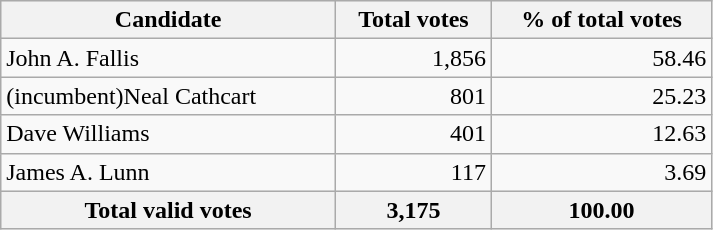<table style="width:475px;" class="wikitable">
<tr bgcolor="#EEEEEE">
<th align="left">Candidate</th>
<th align="right">Total votes</th>
<th align="right">% of total votes</th>
</tr>
<tr>
<td align="left">John A. Fallis</td>
<td align="right">1,856</td>
<td align="right">58.46</td>
</tr>
<tr>
<td align="left">(incumbent)Neal Cathcart</td>
<td align="right">801</td>
<td align="right">25.23</td>
</tr>
<tr>
<td align="left">Dave Williams</td>
<td align="right">401</td>
<td align="right">12.63</td>
</tr>
<tr>
<td align="left">James A. Lunn</td>
<td align="right">117</td>
<td align="right">3.69</td>
</tr>
<tr bgcolor="#EEEEEE">
<th align="left">Total valid votes</th>
<th align="right">3,175</th>
<th align="right">100.00</th>
</tr>
</table>
